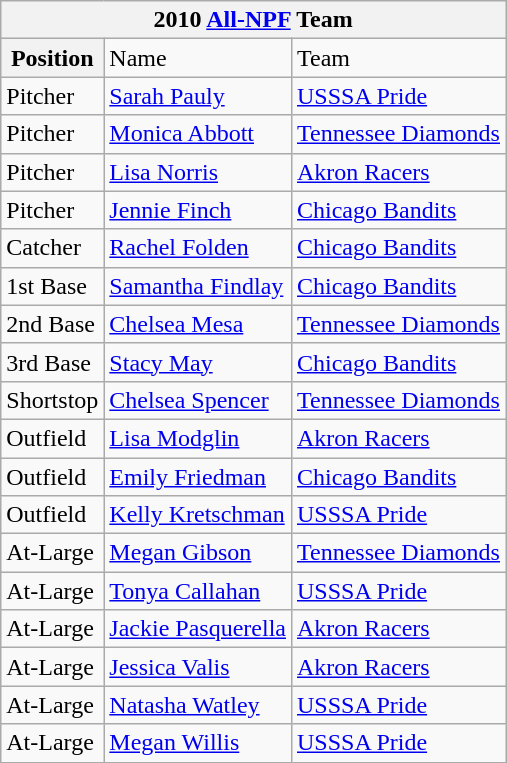<table class="wikitable">
<tr>
<th colspan=4>2010 <a href='#'>All-NPF</a> Team</th>
</tr>
<tr>
<th>Position</th>
<td>Name</td>
<td>Team</td>
</tr>
<tr>
<td>Pitcher</td>
<td><a href='#'>Sarah Pauly</a></td>
<td><a href='#'>USSSA Pride</a></td>
</tr>
<tr>
<td>Pitcher</td>
<td><a href='#'>Monica Abbott</a></td>
<td><a href='#'>Tennessee Diamonds</a></td>
</tr>
<tr>
<td>Pitcher</td>
<td><a href='#'>Lisa Norris</a></td>
<td><a href='#'>Akron Racers</a></td>
</tr>
<tr>
<td>Pitcher</td>
<td><a href='#'>Jennie Finch</a></td>
<td><a href='#'>Chicago Bandits</a></td>
</tr>
<tr>
<td>Catcher</td>
<td><a href='#'>Rachel Folden</a></td>
<td><a href='#'>Chicago Bandits</a></td>
</tr>
<tr>
<td>1st Base</td>
<td><a href='#'>Samantha Findlay</a></td>
<td><a href='#'>Chicago Bandits</a></td>
</tr>
<tr>
<td>2nd Base</td>
<td><a href='#'>Chelsea Mesa</a></td>
<td><a href='#'>Tennessee Diamonds</a></td>
</tr>
<tr>
<td>3rd Base</td>
<td><a href='#'>Stacy May</a></td>
<td><a href='#'>Chicago Bandits</a></td>
</tr>
<tr>
<td>Shortstop</td>
<td><a href='#'>Chelsea Spencer</a></td>
<td><a href='#'>Tennessee Diamonds</a></td>
</tr>
<tr>
<td>Outfield</td>
<td><a href='#'>Lisa Modglin</a></td>
<td><a href='#'>Akron Racers</a></td>
</tr>
<tr>
<td>Outfield</td>
<td><a href='#'>Emily Friedman</a></td>
<td><a href='#'>Chicago Bandits</a></td>
</tr>
<tr>
<td>Outfield</td>
<td><a href='#'>Kelly Kretschman</a></td>
<td><a href='#'>USSSA Pride</a></td>
</tr>
<tr>
<td>At-Large</td>
<td><a href='#'>Megan Gibson</a></td>
<td><a href='#'>Tennessee Diamonds</a></td>
</tr>
<tr>
<td>At-Large</td>
<td><a href='#'>Tonya Callahan</a></td>
<td><a href='#'>USSSA Pride</a></td>
</tr>
<tr>
<td>At-Large</td>
<td><a href='#'>Jackie Pasquerella</a></td>
<td><a href='#'>Akron Racers</a></td>
</tr>
<tr>
<td>At-Large</td>
<td><a href='#'>Jessica Valis</a></td>
<td><a href='#'>Akron Racers</a></td>
</tr>
<tr>
<td>At-Large</td>
<td><a href='#'>Natasha Watley</a></td>
<td><a href='#'>USSSA Pride</a></td>
</tr>
<tr>
<td>At-Large</td>
<td><a href='#'>Megan Willis</a></td>
<td><a href='#'>USSSA Pride</a></td>
</tr>
</table>
